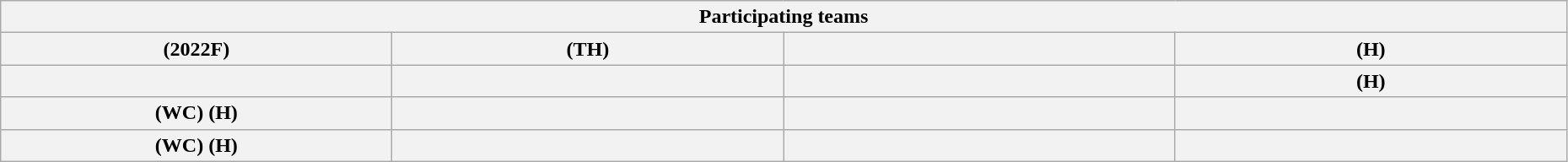<table class="wikitable" style="width:98%;">
<tr>
<th colspan=6>Participating teams</th>
</tr>
<tr>
<th width=17%> (2022F)</th>
<th width=17%> (TH)</th>
<th width=17%></th>
<th width=17%> (H)</th>
</tr>
<tr>
<th width=17%></th>
<th width=17%></th>
<th width=17%></th>
<th width=17%> (H)</th>
</tr>
<tr>
<th width=17%> (WC) (H)</th>
<th width=17%></th>
<th width=17%></th>
<th width=17%></th>
</tr>
<tr>
<th width=17%> (WC) (H)</th>
<th width=17%></th>
<th width=17%></th>
<th width=17%></th>
</tr>
</table>
